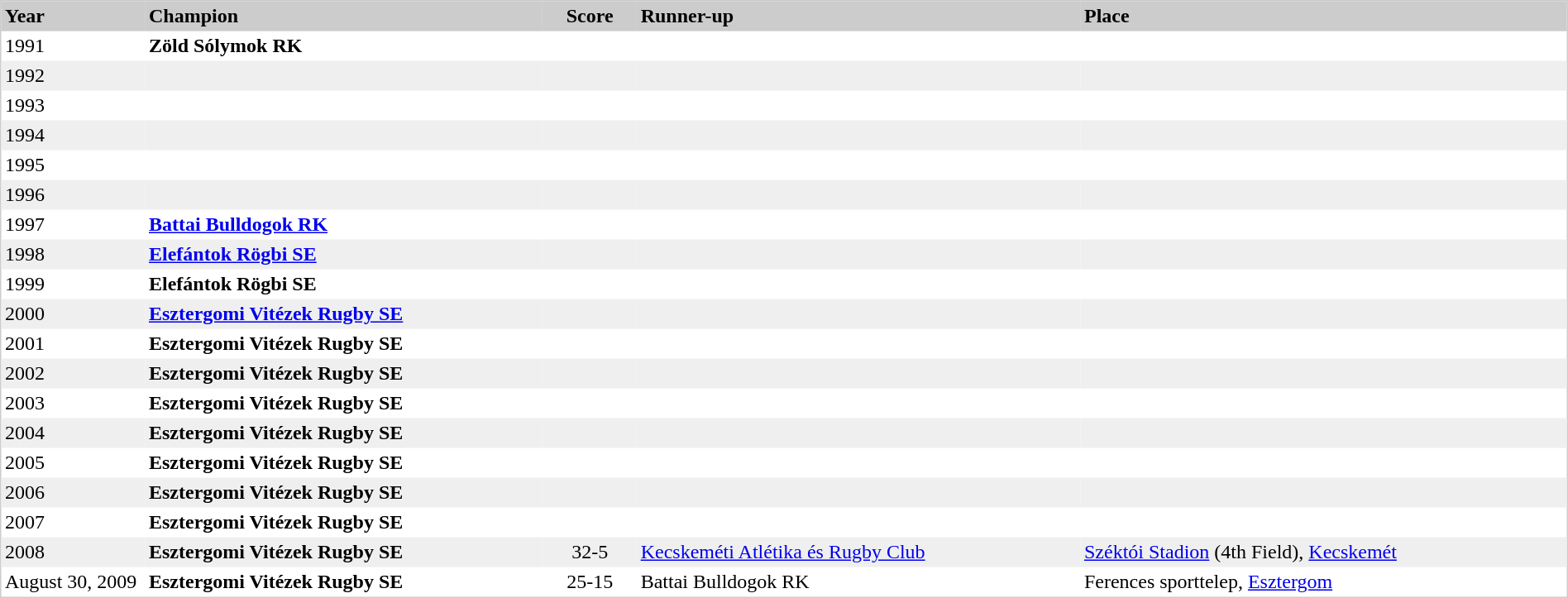<table border="0" width="100%" align="center" cellspacing="0" cellpadding="3" style="border:1px solid #CCCCCC">
<tr bgcolor="#E4E4E4">
<td style="background:#CCCCCC;color:#000000" width="110"><strong>Year</strong></td>
<td style="background:#CCCCCC;color:#000000"><strong>Champion</strong></td>
<td style="background:#CCCCCC;color:#000000" width="70" align="center"><strong>Score</strong></td>
<td style="background:#CCCCCC;color:#000000"><strong>Runner-up</strong></td>
<td style="background:#CCCCCC;color:#000000"><strong>Place</strong></td>
</tr>
<tr>
<td align=left>1991</td>
<td><strong>Zöld Sólymok RK</strong></td>
<td align=center></td>
<td></td>
<td align=left></td>
</tr>
<tr bgcolor="#efefef">
<td align=left>1992</td>
<td></td>
<td align=center></td>
<td></td>
<td align=left></td>
</tr>
<tr>
<td align=left>1993</td>
<td></td>
<td align=center></td>
<td></td>
<td align=left></td>
</tr>
<tr bgcolor="#efefef">
<td align=left>1994</td>
<td></td>
<td align=center></td>
<td></td>
<td align=left></td>
</tr>
<tr>
<td align=left>1995</td>
<td></td>
<td align=center></td>
<td></td>
<td align=left></td>
</tr>
<tr bgcolor="#efefef">
<td align=left>1996</td>
<td></td>
<td align=center></td>
<td></td>
<td align=left></td>
</tr>
<tr>
<td align=left>1997</td>
<td><strong><a href='#'>Battai Bulldogok RK</a></strong></td>
<td align=center></td>
<td></td>
<td align=left></td>
</tr>
<tr bgcolor="#efefef">
<td align=left>1998</td>
<td><strong><a href='#'>Elefántok Rögbi SE</a></strong></td>
<td align=center></td>
<td></td>
<td align=left></td>
</tr>
<tr>
<td align=left>1999</td>
<td><strong>Elefántok Rögbi SE</strong></td>
<td align=center></td>
<td></td>
<td align=left></td>
</tr>
<tr bgcolor="#efefef">
<td align=left>2000</td>
<td><strong><a href='#'>Esztergomi Vitézek Rugby SE</a></strong></td>
<td align=center></td>
<td></td>
<td align=left></td>
</tr>
<tr>
<td align=left>2001</td>
<td><strong>Esztergomi Vitézek Rugby SE</strong></td>
<td align=center></td>
<td></td>
<td align=left></td>
</tr>
<tr bgcolor="#efefef">
<td align=left>2002</td>
<td><strong>Esztergomi Vitézek Rugby SE</strong></td>
<td align=center></td>
<td></td>
<td align=left></td>
</tr>
<tr>
<td align=left>2003</td>
<td><strong>Esztergomi Vitézek Rugby SE</strong></td>
<td align=center></td>
<td></td>
<td align=left></td>
</tr>
<tr bgcolor="#efefef">
<td align=left>2004</td>
<td><strong>Esztergomi Vitézek Rugby SE</strong></td>
<td align=center></td>
<td></td>
<td align=left></td>
</tr>
<tr>
<td align=left>2005</td>
<td><strong>Esztergomi Vitézek Rugby SE</strong></td>
<td align=center></td>
<td></td>
<td align=left></td>
</tr>
<tr bgcolor="#efefef">
<td align=left>2006</td>
<td><strong>Esztergomi Vitézek Rugby SE</strong></td>
<td align=center></td>
<td></td>
<td align=left></td>
</tr>
<tr>
<td align=left>2007</td>
<td><strong>Esztergomi Vitézek Rugby SE</strong></td>
<td align=center></td>
<td></td>
<td align=left></td>
</tr>
<tr bgcolor="#efefef">
<td align=left>2008</td>
<td><strong>Esztergomi Vitézek Rugby SE</strong></td>
<td align=center>32-5</td>
<td><a href='#'>Kecskeméti Atlétika és Rugby Club</a></td>
<td align=left><a href='#'>Széktói Stadion</a> (4th Field), <a href='#'>Kecskemét</a></td>
</tr>
<tr>
<td align=left>August 30, 2009</td>
<td><strong>Esztergomi Vitézek Rugby SE</strong></td>
<td align=center>25-15</td>
<td>Battai Bulldogok RK</td>
<td align=left>Ferences sporttelep, <a href='#'>Esztergom</a></td>
</tr>
</table>
